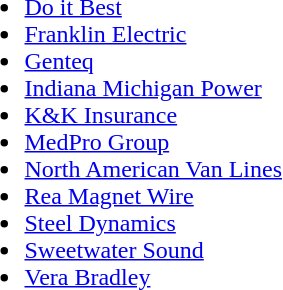<table>
<tr ---- valign="top">
<td><br><ul><li><a href='#'>Do it Best</a></li><li><a href='#'>Franklin Electric</a></li><li><a href='#'>Genteq</a></li><li><a href='#'>Indiana Michigan Power</a></li><li><a href='#'>K&K Insurance</a></li><li><a href='#'>MedPro Group</a></li><li><a href='#'>North American Van Lines</a></li><li><a href='#'>Rea Magnet Wire</a></li><li><a href='#'>Steel Dynamics</a></li><li><a href='#'>Sweetwater Sound</a></li><li><a href='#'>Vera Bradley</a></li></ul></td>
</tr>
</table>
